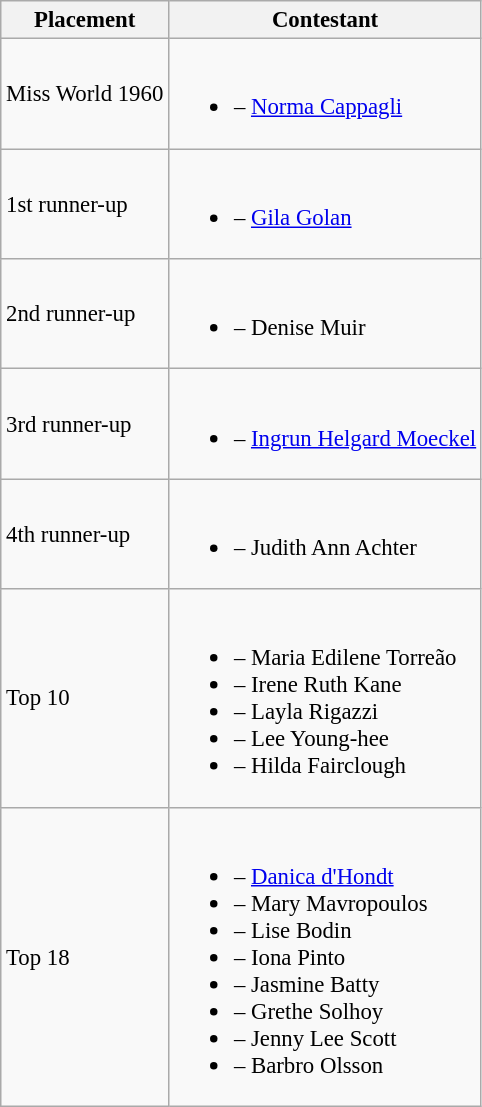<table class="wikitable sortable" style="font-size:95%;">
<tr>
<th>Placement</th>
<th>Contestant</th>
</tr>
<tr>
<td>Miss World 1960</td>
<td><br><ul><li> – <a href='#'>Norma Cappagli</a><strong></strong></li></ul></td>
</tr>
<tr>
<td>1st runner-up</td>
<td><br><ul><li> – <a href='#'>Gila Golan</a><strong></strong></li></ul></td>
</tr>
<tr>
<td>2nd runner-up</td>
<td><br><ul><li> – Denise Muir<strong></strong></li></ul></td>
</tr>
<tr>
<td>3rd runner-up</td>
<td><br><ul><li> – <a href='#'>Ingrun Helgard Moeckel</a><strong></strong></li></ul></td>
</tr>
<tr>
<td>4th runner-up</td>
<td><br><ul><li> – Judith Ann Achter<strong></strong></li></ul></td>
</tr>
<tr>
<td>Top 10</td>
<td><br><ul><li> – Maria Edilene Torreão</li><li> – Irene Ruth Kane</li><li> – Layla Rigazzi</li><li> – Lee Young-hee</li><li> – Hilda Fairclough</li></ul></td>
</tr>
<tr>
<td>Top 18</td>
<td><br><ul><li> – <a href='#'>Danica d'Hondt</a></li><li> – Mary Mavropoulos</li><li> – Lise Bodin</li><li> – Iona Pinto</li><li> – Jasmine Batty</li><li> – Grethe Solhoy</li><li> – Jenny Lee Scott</li><li> – Barbro Olsson</li></ul></td>
</tr>
</table>
